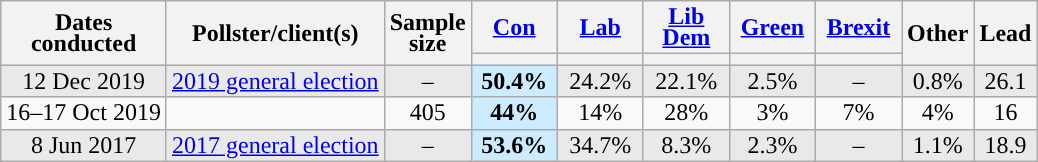<table class="wikitable sortable mw-datatable" style="text-align:center;line-height:14px;">
<tr>
<th rowspan="2">Dates<br>conducted</th>
<th rowspan="2">Pollster/client(s)</th>
<th rowspan="2" data-sort-type="number">Sample<br>size</th>
<th class="unsortable" style="width:50px;"><a href='#'>Con</a></th>
<th class="unsortable" style="width:50px;"><a href='#'>Lab</a></th>
<th class="unsortable" style="width:50px;"><a href='#'>Lib Dem</a></th>
<th class="unsortable" style="width:50px;"><a href='#'>Green</a></th>
<th class="unsortable" style="width:50px;"><a href='#'>Brexit</a></th>
<th rowspan="2" class="unsortable">Other</th>
<th rowspan="2" data-sort-type="number">Lead</th>
</tr>
<tr>
<th data-sort-type="number" style="background:"></th>
<th data-sort-type="number" style="background:"></th>
<th data-sort-type="number" style="background:"></th>
<th data-sort-type="number" style="background:"></th>
<th data-sort-type="number" style="background:"></th>
</tr>
<tr style="background:#E9E9E9;">
<td data-sort-value="2017-06-08">12 Dec 2019</td>
<td><a href='#'>2019 general election</a></td>
<td>–</td>
<td style="background:#CCEBFF;"><strong>50.4%</strong></td>
<td>24.2%</td>
<td>22.1%</td>
<td>2.5%</td>
<td>–</td>
<td>0.8%</td>
<td style="background:">26.1</td>
</tr>
<tr>
<td data-sort-value="2019-10-2">16–17 Oct 2019</td>
<td></td>
<td>405</td>
<td style="background:#CCEBFF;"><strong>44%</strong></td>
<td>14%</td>
<td>28%</td>
<td>3%</td>
<td>7%</td>
<td>4%</td>
<td style="background:">16</td>
</tr>
<tr style="background:#E9E9E9;">
<td data-sort-value="2017-06-08">8 Jun 2017</td>
<td><a href='#'>2017 general election</a></td>
<td>–</td>
<td style="background:#CCEBFF;"><strong>53.6%</strong></td>
<td>34.7%</td>
<td>8.3%</td>
<td>2.3%</td>
<td>–</td>
<td>1.1%</td>
<td style="background:">18.9</td>
</tr>
</table>
